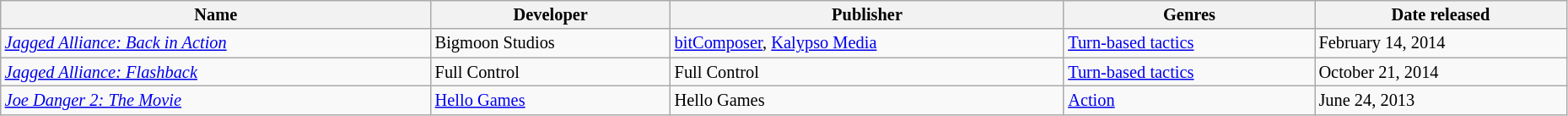<table class="wikitable sortable" style="font-size:85%; width:98%">
<tr>
<th>Name</th>
<th>Developer</th>
<th>Publisher</th>
<th>Genres</th>
<th>Date released</th>
</tr>
<tr>
<td><em><a href='#'>Jagged Alliance: Back in Action</a></em></td>
<td>Bigmoon Studios</td>
<td><a href='#'>bitComposer</a>, <a href='#'>Kalypso Media</a></td>
<td><a href='#'>Turn-based tactics</a></td>
<td>February 14, 2014</td>
</tr>
<tr>
<td><em><a href='#'>Jagged Alliance: Flashback</a></em></td>
<td>Full Control</td>
<td>Full Control</td>
<td><a href='#'>Turn-based tactics</a></td>
<td>October 21, 2014</td>
</tr>
<tr>
<td><em><a href='#'>Joe Danger 2: The Movie</a></em></td>
<td><a href='#'>Hello Games</a></td>
<td>Hello Games</td>
<td><a href='#'>Action</a></td>
<td>June 24, 2013</td>
</tr>
</table>
